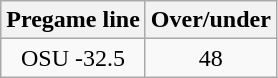<table class="wikitable">
<tr align="center">
<th style=>Pregame line</th>
<th style=>Over/under</th>
</tr>
<tr align="center">
<td>OSU -32.5</td>
<td>48</td>
</tr>
</table>
